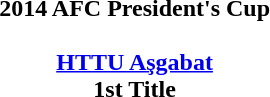<table width=95%>
<tr align=center>
<td><strong>2014 AFC President's Cup</strong><br><br>  <strong><a href='#'>HTTU Aşgabat</a></strong><br><strong>1st Title</strong></td>
</tr>
</table>
